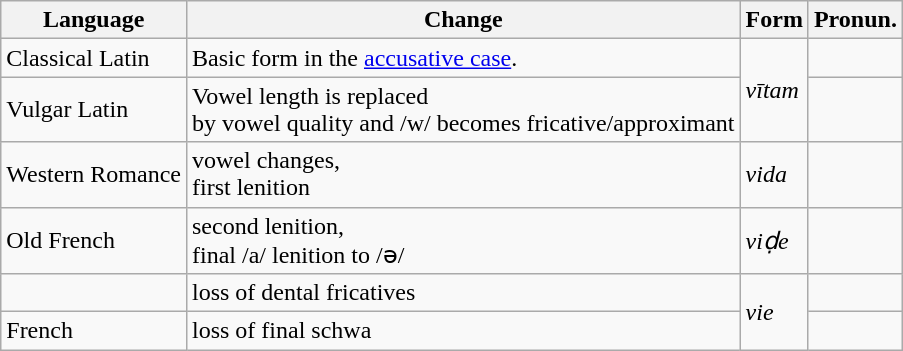<table class="wikitable" style="float: left; margin:10px">
<tr>
<th>Language</th>
<th>Change</th>
<th>Form</th>
<th>Pronun.</th>
</tr>
<tr>
<td>Classical Latin</td>
<td>Basic form in the <a href='#'>accusative case</a>.</td>
<td rowspan="2"><em>vītam</em></td>
<td></td>
</tr>
<tr>
<td>Vulgar Latin</td>
<td>Vowel length is replaced<br>by vowel quality and /w/ becomes fricative/approximant</td>
<td></td>
</tr>
<tr>
<td>Western Romance</td>
<td>vowel changes,<br> first lenition</td>
<td><em>vida</em></td>
<td></td>
</tr>
<tr>
<td>Old French</td>
<td>second lenition,<br> final /a/ lenition to /ə/</td>
<td><em>viḍe</em></td>
<td></td>
</tr>
<tr>
<td></td>
<td>loss of dental fricatives</td>
<td rowspan="2"><em>vie</em></td>
<td></td>
</tr>
<tr>
<td>French</td>
<td>loss of final schwa</td>
<td></td>
</tr>
</table>
